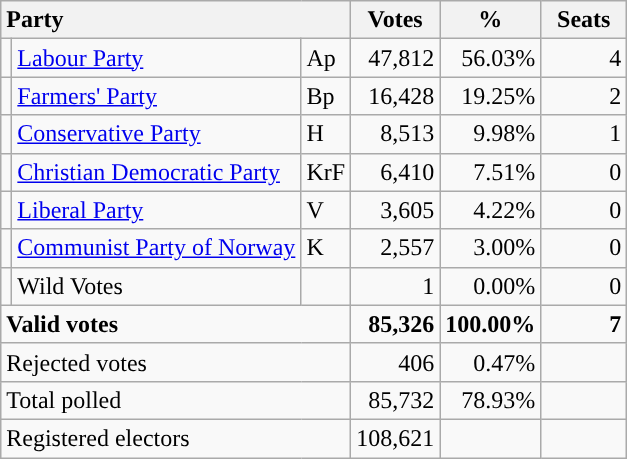<table class="wikitable" border="1" style="text-align:right;">
<tr>
<th style="text-align:left;" colspan=3>Party</th>
<th align=center width="50">Votes</th>
<th align=center width="50">%</th>
<th align=center width="50">Seats</th>
</tr>
<tr>
<td style="color:inherit;background:"></td>
<td align=left><a href='#'>Labour Party</a></td>
<td align=left>Ap</td>
<td>47,812</td>
<td>56.03%</td>
<td>4</td>
</tr>
<tr>
<td style="color:inherit;background:"></td>
<td align=left><a href='#'>Farmers' Party</a></td>
<td align=left>Bp</td>
<td>16,428</td>
<td>19.25%</td>
<td>2</td>
</tr>
<tr>
<td style="color:inherit;background:"></td>
<td align=left><a href='#'>Conservative Party</a></td>
<td align=left>H</td>
<td>8,513</td>
<td>9.98%</td>
<td>1</td>
</tr>
<tr>
<td style="color:inherit;background:"></td>
<td align=left><a href='#'>Christian Democratic Party</a></td>
<td align=left>KrF</td>
<td>6,410</td>
<td>7.51%</td>
<td>0</td>
</tr>
<tr>
<td style="color:inherit;background:"></td>
<td align=left><a href='#'>Liberal Party</a></td>
<td align=left>V</td>
<td>3,605</td>
<td>4.22%</td>
<td>0</td>
</tr>
<tr>
<td style="color:inherit;background:"></td>
<td align=left><a href='#'>Communist Party of Norway</a></td>
<td align=left>K</td>
<td>2,557</td>
<td>3.00%</td>
<td>0</td>
</tr>
<tr>
<td></td>
<td align=left>Wild Votes</td>
<td align=left></td>
<td>1</td>
<td>0.00%</td>
<td>0</td>
</tr>
<tr style="font-weight:bold">
<td align=left colspan=3>Valid votes</td>
<td>85,326</td>
<td>100.00%</td>
<td>7</td>
</tr>
<tr>
<td align=left colspan=3>Rejected votes</td>
<td>406</td>
<td>0.47%</td>
<td></td>
</tr>
<tr>
<td align=left colspan=3>Total polled</td>
<td>85,732</td>
<td>78.93%</td>
<td></td>
</tr>
<tr>
<td align=left colspan=3>Registered electors</td>
<td>108,621</td>
<td></td>
<td></td>
</tr>
</table>
